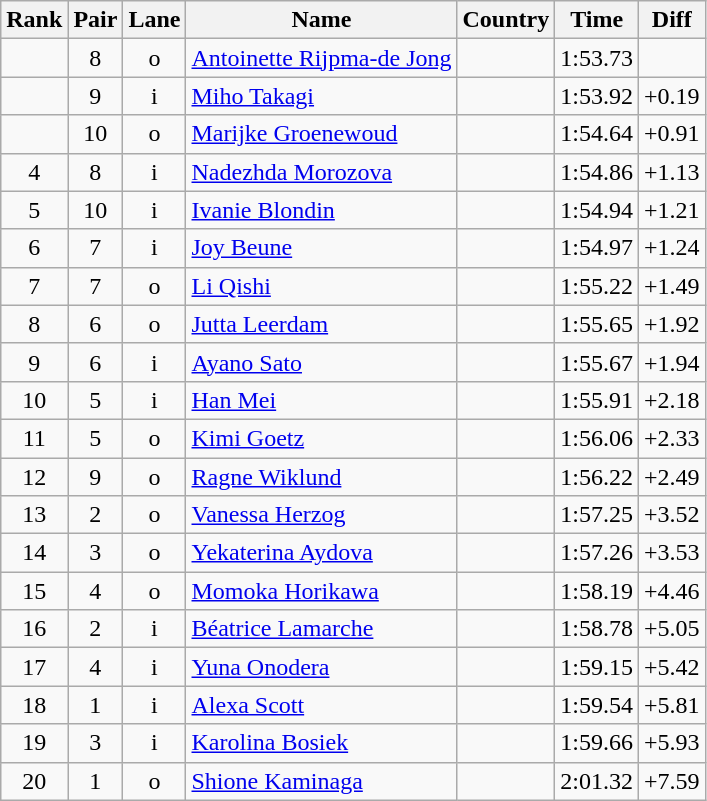<table class="wikitable sortable" style="text-align:center">
<tr>
<th>Rank</th>
<th>Pair</th>
<th>Lane</th>
<th>Name</th>
<th>Country</th>
<th>Time</th>
<th>Diff</th>
</tr>
<tr>
<td></td>
<td>8</td>
<td>o</td>
<td align=left><a href='#'>Antoinette Rijpma-de Jong</a></td>
<td align=left></td>
<td>1:53.73</td>
<td></td>
</tr>
<tr>
<td></td>
<td>9</td>
<td>i</td>
<td align=left><a href='#'>Miho Takagi</a></td>
<td align=left></td>
<td>1:53.92</td>
<td>+0.19</td>
</tr>
<tr>
<td></td>
<td>10</td>
<td>o</td>
<td align=left><a href='#'>Marijke Groenewoud</a></td>
<td align=left></td>
<td>1:54.64</td>
<td>+0.91</td>
</tr>
<tr>
<td>4</td>
<td>8</td>
<td>i</td>
<td align=left><a href='#'>Nadezhda Morozova</a></td>
<td align=left></td>
<td>1:54.86</td>
<td>+1.13</td>
</tr>
<tr>
<td>5</td>
<td>10</td>
<td>i</td>
<td align=left><a href='#'>Ivanie Blondin</a></td>
<td align=left></td>
<td>1:54.94</td>
<td>+1.21</td>
</tr>
<tr>
<td>6</td>
<td>7</td>
<td>i</td>
<td align=left><a href='#'>Joy Beune</a></td>
<td align=left></td>
<td>1:54.97</td>
<td>+1.24</td>
</tr>
<tr>
<td>7</td>
<td>7</td>
<td>o</td>
<td align=left><a href='#'>Li Qishi</a></td>
<td align=left></td>
<td>1:55.22</td>
<td>+1.49</td>
</tr>
<tr>
<td>8</td>
<td>6</td>
<td>o</td>
<td align=left><a href='#'>Jutta Leerdam</a></td>
<td align=left></td>
<td>1:55.65</td>
<td>+1.92</td>
</tr>
<tr>
<td>9</td>
<td>6</td>
<td>i</td>
<td align=left><a href='#'>Ayano Sato</a></td>
<td align=left></td>
<td>1:55.67</td>
<td>+1.94</td>
</tr>
<tr>
<td>10</td>
<td>5</td>
<td>i</td>
<td align=left><a href='#'>Han Mei</a></td>
<td align=left></td>
<td>1:55.91</td>
<td>+2.18</td>
</tr>
<tr>
<td>11</td>
<td>5</td>
<td>o</td>
<td align=left><a href='#'>Kimi Goetz</a></td>
<td align=left></td>
<td>1:56.06</td>
<td>+2.33</td>
</tr>
<tr>
<td>12</td>
<td>9</td>
<td>o</td>
<td align=left><a href='#'>Ragne Wiklund</a></td>
<td align=left></td>
<td>1:56.22</td>
<td>+2.49</td>
</tr>
<tr>
<td>13</td>
<td>2</td>
<td>o</td>
<td align=left><a href='#'>Vanessa Herzog</a></td>
<td align=left></td>
<td>1:57.25</td>
<td>+3.52</td>
</tr>
<tr>
<td>14</td>
<td>3</td>
<td>o</td>
<td align=left><a href='#'>Yekaterina Aydova</a></td>
<td align=left></td>
<td>1:57.26</td>
<td>+3.53</td>
</tr>
<tr>
<td>15</td>
<td>4</td>
<td>o</td>
<td align=left><a href='#'>Momoka Horikawa</a></td>
<td align=left></td>
<td>1:58.19</td>
<td>+4.46</td>
</tr>
<tr>
<td>16</td>
<td>2</td>
<td>i</td>
<td align=left><a href='#'>Béatrice Lamarche</a></td>
<td align=left></td>
<td>1:58.78</td>
<td>+5.05</td>
</tr>
<tr>
<td>17</td>
<td>4</td>
<td>i</td>
<td align=left><a href='#'>Yuna Onodera</a></td>
<td align=left></td>
<td>1:59.15</td>
<td>+5.42</td>
</tr>
<tr>
<td>18</td>
<td>1</td>
<td>i</td>
<td align=left><a href='#'>Alexa Scott</a></td>
<td align=left></td>
<td>1:59.54</td>
<td>+5.81</td>
</tr>
<tr>
<td>19</td>
<td>3</td>
<td>i</td>
<td align=left><a href='#'>Karolina Bosiek</a></td>
<td align=left></td>
<td>1:59.66</td>
<td>+5.93</td>
</tr>
<tr>
<td>20</td>
<td>1</td>
<td>o</td>
<td align=left><a href='#'>Shione Kaminaga</a></td>
<td align=left></td>
<td>2:01.32</td>
<td>+7.59</td>
</tr>
</table>
